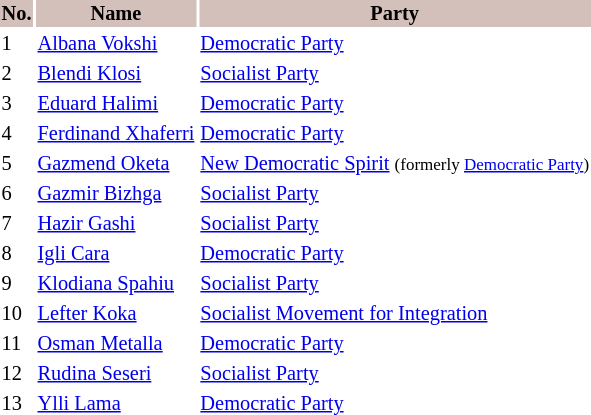<table class="toccolours" style="margin-bottom: 1em; font-size: 85%;">
<tr style="background:#d4c0ba;">
<th>No.</th>
<th>Name</th>
<th>Party</th>
</tr>
<tr>
<td>1</td>
<td><a href='#'>Albana Vokshi</a></td>
<td><a href='#'>Democratic Party</a></td>
</tr>
<tr>
<td>2</td>
<td><a href='#'>Blendi Klosi</a></td>
<td><a href='#'>Socialist Party</a></td>
</tr>
<tr>
<td>3</td>
<td><a href='#'>Eduard Halimi</a></td>
<td><a href='#'>Democratic Party</a></td>
</tr>
<tr>
<td>4</td>
<td><a href='#'>Ferdinand Xhaferri</a></td>
<td><a href='#'>Democratic Party</a></td>
</tr>
<tr>
<td>5</td>
<td><a href='#'>Gazmend Oketa</a></td>
<td><a href='#'>New Democratic Spirit</a> <small>(formerly <a href='#'>Democratic Party</a>)</small></td>
</tr>
<tr>
<td>6</td>
<td><a href='#'>Gazmir Bizhga</a></td>
<td><a href='#'>Socialist Party</a></td>
</tr>
<tr>
<td>7</td>
<td><a href='#'>Hazir Gashi</a></td>
<td><a href='#'>Socialist Party</a></td>
</tr>
<tr>
<td>8</td>
<td><a href='#'>Igli Cara</a></td>
<td><a href='#'>Democratic Party</a></td>
</tr>
<tr>
<td>9</td>
<td><a href='#'>Klodiana Spahiu</a></td>
<td><a href='#'>Socialist Party</a></td>
</tr>
<tr>
<td>10</td>
<td><a href='#'>Lefter Koka</a></td>
<td><a href='#'>Socialist Movement for Integration</a></td>
</tr>
<tr>
<td>11</td>
<td><a href='#'>Osman Metalla</a></td>
<td><a href='#'>Democratic Party</a></td>
</tr>
<tr>
<td>12</td>
<td><a href='#'>Rudina Seseri</a></td>
<td><a href='#'>Socialist Party</a></td>
</tr>
<tr>
<td>13</td>
<td><a href='#'>Ylli Lama</a></td>
<td><a href='#'>Democratic Party</a></td>
</tr>
</table>
